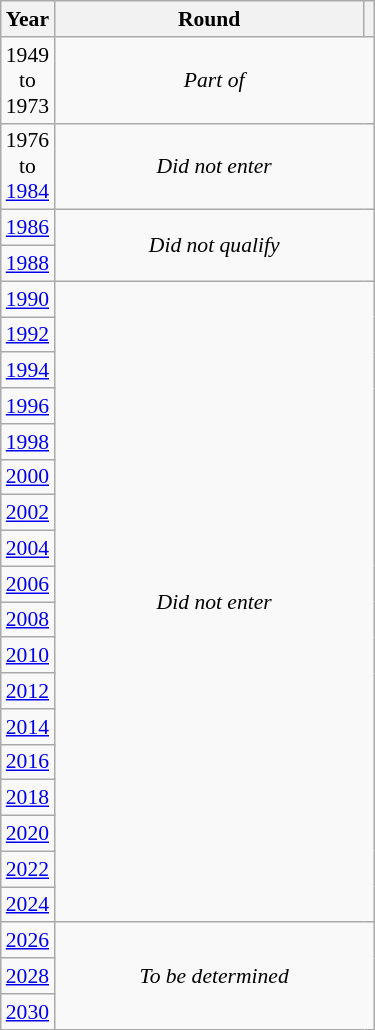<table class="wikitable" style="text-align: center; font-size:90%">
<tr>
<th>Year</th>
<th style="width:200px">Round</th>
<th></th>
</tr>
<tr>
<td>1949<br>to<br>1973</td>
<td colspan="2"><em>Part of </em></td>
</tr>
<tr>
<td>1976<br>to<br><a href='#'>1984</a></td>
<td colspan="2"><em>Did not enter</em></td>
</tr>
<tr>
<td><a href='#'>1986</a></td>
<td colspan="2" rowspan="2"><em>Did not qualify</em></td>
</tr>
<tr>
<td><a href='#'>1988</a></td>
</tr>
<tr>
<td><a href='#'>1990</a></td>
<td colspan="2" rowspan="18"><em>Did not enter</em></td>
</tr>
<tr>
<td><a href='#'>1992</a></td>
</tr>
<tr>
<td><a href='#'>1994</a></td>
</tr>
<tr>
<td><a href='#'>1996</a></td>
</tr>
<tr>
<td><a href='#'>1998</a></td>
</tr>
<tr>
<td><a href='#'>2000</a></td>
</tr>
<tr>
<td><a href='#'>2002</a></td>
</tr>
<tr>
<td><a href='#'>2004</a></td>
</tr>
<tr>
<td><a href='#'>2006</a></td>
</tr>
<tr>
<td><a href='#'>2008</a></td>
</tr>
<tr>
<td><a href='#'>2010</a></td>
</tr>
<tr>
<td><a href='#'>2012</a></td>
</tr>
<tr>
<td><a href='#'>2014</a></td>
</tr>
<tr>
<td><a href='#'>2016</a></td>
</tr>
<tr>
<td><a href='#'>2018</a></td>
</tr>
<tr>
<td><a href='#'>2020</a></td>
</tr>
<tr>
<td><a href='#'>2022</a></td>
</tr>
<tr>
<td><a href='#'>2024</a></td>
</tr>
<tr>
<td><a href='#'>2026</a></td>
<td colspan="2" rowspan="3"><em>To be determined</em></td>
</tr>
<tr>
<td><a href='#'>2028</a></td>
</tr>
<tr>
<td><a href='#'>2030</a></td>
</tr>
</table>
